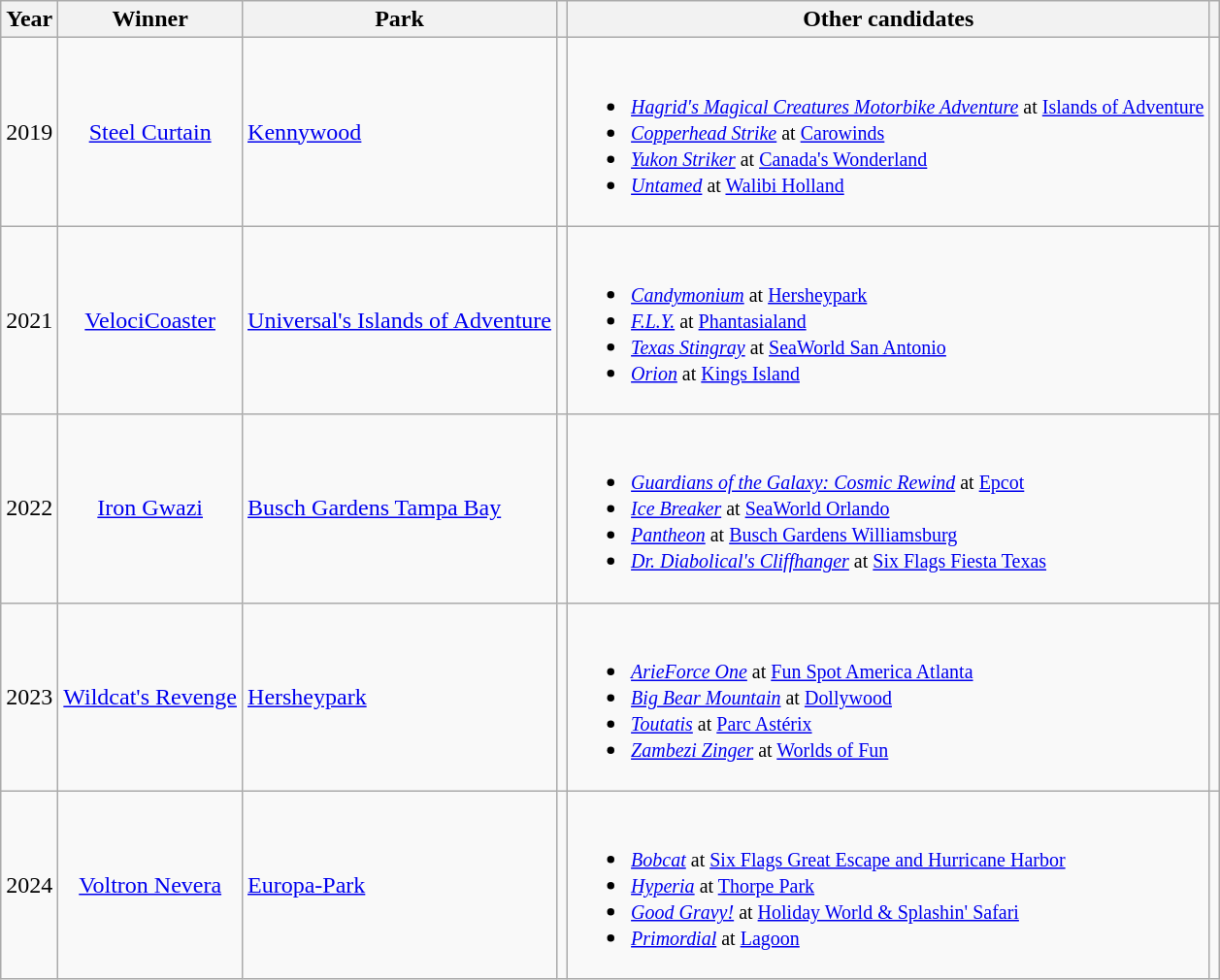<table class="wikitable sortable">
<tr>
<th>Year</th>
<th>Winner</th>
<th>Park</th>
<th class="unsortable"></th>
<th class="unsortable">Other candidates</th>
<th class="unsortable"></th>
</tr>
<tr>
<td align="center">2019</td>
<td align="center"><a href='#'>Steel Curtain</a></td>
<td><a href='#'>Kennywood</a></td>
<td></td>
<td><br><ul><li><small><em><a href='#'>Hagrid's Magical Creatures Motorbike Adventure</a></em> at <a href='#'>Islands of Adventure</a></small></li><li><small><em><a href='#'>Copperhead Strike</a></em> at <a href='#'>Carowinds</a></small></li><li><small><em><a href='#'>Yukon Striker</a></em> at <a href='#'>Canada's Wonderland</a></small></li><li><small><em><a href='#'>Untamed</a></em> at <a href='#'>Walibi Holland</a></small></li></ul></td>
<td align="center"></td>
</tr>
<tr>
<td align="center">2021</td>
<td align="center"><a href='#'>VelociCoaster</a></td>
<td><a href='#'>Universal's Islands of Adventure</a></td>
<td></td>
<td><br><ul><li><small><em><a href='#'>Candymonium</a></em> at <a href='#'>Hersheypark</a></small></li><li><small><em><a href='#'>F.L.Y.</a></em> at <a href='#'>Phantasialand</a></small></li><li><small><em><a href='#'>Texas Stingray</a></em> at <a href='#'>SeaWorld San Antonio</a></small></li><li><small><em><a href='#'>Orion</a></em> at <a href='#'>Kings Island</a></small></li></ul></td>
<td align="center"></td>
</tr>
<tr>
<td align="center">2022</td>
<td align="center"><a href='#'>Iron Gwazi</a></td>
<td><a href='#'>Busch Gardens Tampa Bay</a></td>
<td></td>
<td><br><ul><li><small><em><a href='#'>Guardians of the Galaxy: Cosmic Rewind</a></em> at <a href='#'>Epcot</a></small></li><li><small><em><a href='#'>Ice Breaker</a></em> at <a href='#'>SeaWorld Orlando</a></small></li><li><small><em><a href='#'>Pantheon</a></em> at <a href='#'>Busch Gardens Williamsburg</a></small></li><li><small><em><a href='#'>Dr. Diabolical's Cliffhanger</a></em> at <a href='#'>Six Flags Fiesta Texas</a></small></li></ul></td>
<td align="center"></td>
</tr>
<tr>
<td align="center">2023</td>
<td align="center"><a href='#'>Wildcat's Revenge</a></td>
<td><a href='#'>Hersheypark</a></td>
<td></td>
<td><br><ul><li><small><em><a href='#'>ArieForce One</a></em> at <a href='#'>Fun Spot America Atlanta</a></small></li><li><small><em><a href='#'>Big Bear Mountain</a></em> at <a href='#'>Dollywood</a></small></li><li><small><em><a href='#'>Toutatis</a></em> at <a href='#'>Parc Astérix</a></small></li><li><small><em><a href='#'>Zambezi Zinger</a></em> at <a href='#'>Worlds of Fun</a></small></li></ul></td>
<td></td>
</tr>
<tr>
<td align="center">2024</td>
<td align="center"><a href='#'>Voltron Nevera</a></td>
<td><a href='#'>Europa-Park</a></td>
<td></td>
<td><br><ul><li><small><em><a href='#'>Bobcat</a></em> at <a href='#'>Six Flags Great Escape and Hurricane Harbor</a></small></li><li><small><em><a href='#'>Hyperia</a></em> at <a href='#'>Thorpe Park</a></small></li><li><small><em><a href='#'>Good Gravy!</a></em> at <a href='#'>Holiday World & Splashin' Safari</a></small></li><li><small><em><a href='#'>Primordial</a></em> at <a href='#'>Lagoon</a></small></li></ul></td>
<td></td>
</tr>
</table>
